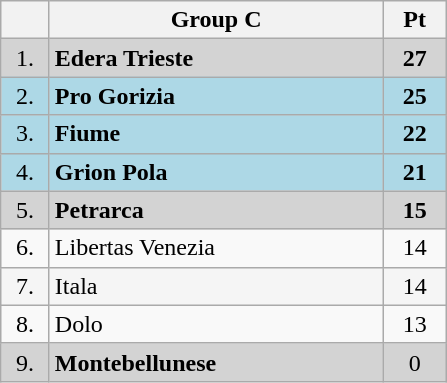<table class="wikitable" style="text-align:center">
<tr>
<th width=25></th>
<th width=215>Group C</th>
<th width=35>Pt</th>
</tr>
<tr style="background:lightgray;">
<td>1.</td>
<td align=left><strong>Edera Trieste</strong></td>
<td><strong>27</strong></td>
</tr>
<tr style="background:lightblue;">
<td>2.</td>
<td align=left><strong>Pro Gorizia</strong></td>
<td><strong>25</strong></td>
</tr>
<tr style="background:lightblue;">
<td>3.</td>
<td align=left><strong>Fiume</strong></td>
<td><strong>22</strong></td>
</tr>
<tr style="background:lightblue;">
<td>4.</td>
<td align=left><strong>Grion Pola</strong></td>
<td><strong>21</strong></td>
</tr>
<tr style="background:lightgray;">
<td>5.</td>
<td align=left><strong>Petrarca</strong></td>
<td><strong>15</strong></td>
</tr>
<tr>
<td>6.</td>
<td align=left>Libertas Venezia</td>
<td>14</td>
</tr>
<tr style="background:#f5f5f5;">
<td>7.</td>
<td align=left>Itala</td>
<td>14</td>
</tr>
<tr>
<td>8.</td>
<td align=left>Dolo</td>
<td>13</td>
</tr>
<tr style="background:lightgray;">
<td>9.</td>
<td align=left><strong>Montebellunese</strong></td>
<td>0</td>
</tr>
</table>
